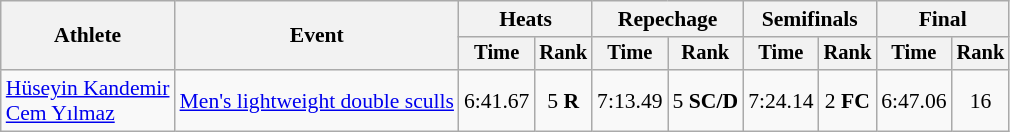<table class="wikitable" style="font-size:90%">
<tr>
<th rowspan="2">Athlete</th>
<th rowspan="2">Event</th>
<th colspan="2">Heats</th>
<th colspan="2">Repechage</th>
<th colspan="2">Semifinals</th>
<th colspan="2">Final</th>
</tr>
<tr style="font-size:95%">
<th>Time</th>
<th>Rank</th>
<th>Time</th>
<th>Rank</th>
<th>Time</th>
<th>Rank</th>
<th>Time</th>
<th>Rank</th>
</tr>
<tr align=center>
<td align=left><a href='#'>Hüseyin Kandemir</a><br><a href='#'>Cem Yılmaz</a></td>
<td align=left><a href='#'>Men's lightweight double sculls</a></td>
<td>6:41.67</td>
<td>5 <strong>R</strong></td>
<td>7:13.49</td>
<td>5 <strong>SC/D</strong></td>
<td>7:24.14</td>
<td>2 <strong>FC</strong></td>
<td>6:47.06</td>
<td>16</td>
</tr>
</table>
